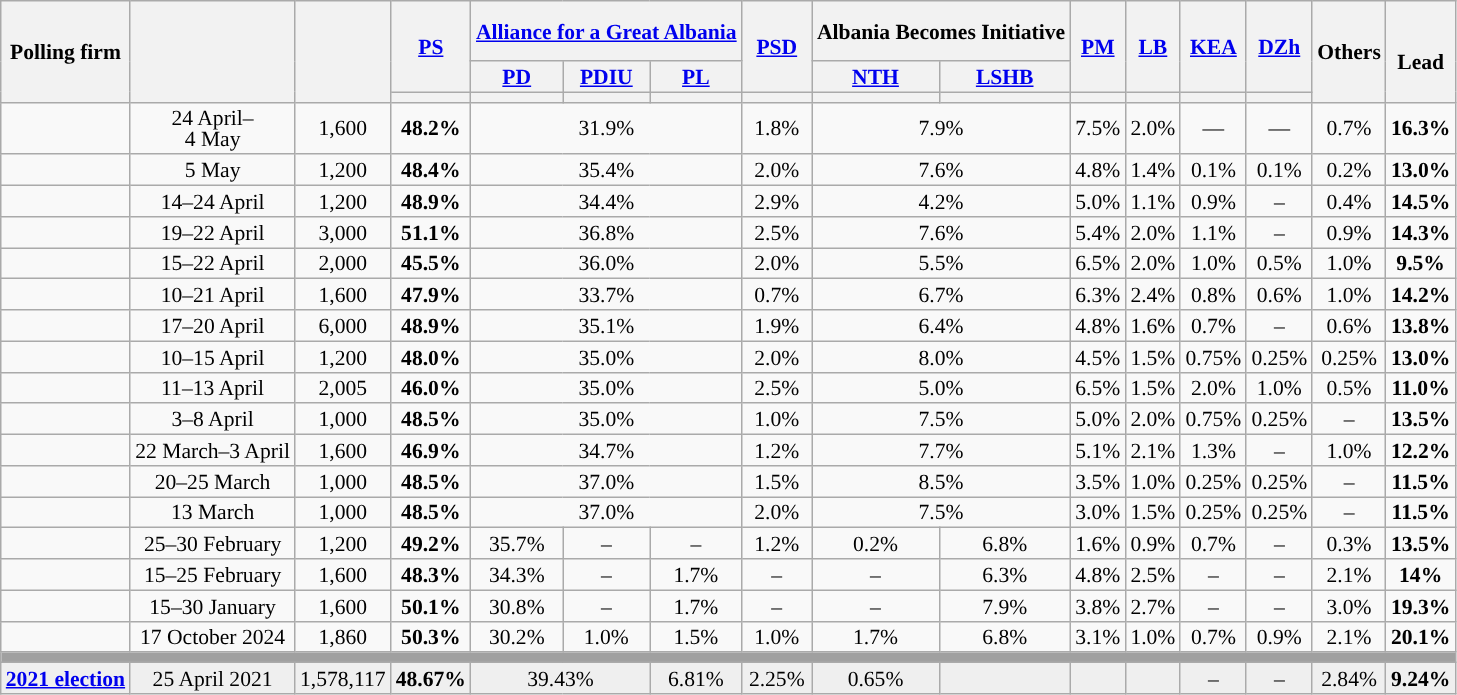<table class="wikitable sortable tpl-blanktablele" style="text-align:center;font-size:90%;line-height:14px;">
<tr style="height:40px;">
<th rowspan="3">Polling firm</th>
<th rowspan="3"></th>
<th rowspan="3"></th>
<th class="unsortable" style="width:40px;" rowspan=2><a href='#'>PS</a></th>
<th colspan=3><a href='#'>Alliance for a Great Albania</a></th>
<th class="unsortable" style="width:40px;" rowspan=2><a href='#'>PSD</a></th>
<th colspan=2>Albania Becomes Initiative</th>
<th rowspan="2" class="unsortable" style="width:30px;"><a href='#'>PM</a></th>
<th rowspan="2" class="unsortable" style="width:30px;"><a href='#'>LB</a></th>
<th class="unsortable" style="width:30px;"  rowspan=2><a href='#'>KEA</a></th>
<th class="unsortable" style="width:30px;"  rowspan=2><a href='#'>DZh</a></th>
<th class="unsortable" style="width:30px;"  rowspan=3>Others</th>
<th style="width:30px;" rowspan=3><br>Lead</th>
</tr>
<tr>
<th><a href='#'>PD</a></th>
<th><a href='#'>PDIU</a></th>
<th><a href='#'>PL</a></th>
<th><a href='#'>NTH</a></th>
<th><a href='#'>LSHB</a></th>
</tr>
<tr>
<th style="background:"></th>
<th style="background:"></th>
<th style="background:"></th>
<th style="background:"></th>
<th style="background:"></th>
<th style="background:"></th>
<th style="background:"></th>
<th style="background:"></th>
<th style="background:"></th>
<th style="background:"></th>
<th style="background:"></th>
</tr>
<tr>
<td></td>
<td>24 April–<br>4 May</td>
<td>1,600</td>
<td><strong>48.2%</strong></td>
<td colspan="3">31.9%</td>
<td>1.8%</td>
<td colspan="2">7.9%</td>
<td>7.5%</td>
<td>2.0%</td>
<td>—</td>
<td>—</td>
<td>0.7%</td>
<td style="background:"><strong>16.3%</strong></td>
</tr>
<tr>
<td></td>
<td>5 May</td>
<td>1,200</td>
<td><strong>48.4%</strong><br> </td>
<td colspan="3">35.4%<br> </td>
<td>2.0%<br> </td>
<td colspan="2">7.6%<br> </td>
<td>4.8%<br> </td>
<td>1.4%<br> </td>
<td>0.1%<br> </td>
<td>0.1%<br> </td>
<td>0.2%</td>
<td style="background:"><strong>13.0%</strong></td>
</tr>
<tr>
<td></td>
<td>14–24 April</td>
<td>1,200</td>
<td><strong>48.9%</strong></td>
<td colspan="3">34.4%</td>
<td>2.9%</td>
<td colspan="2">4.2%</td>
<td>5.0%</td>
<td>1.1%</td>
<td>0.9%</td>
<td>–</td>
<td>0.4%</td>
<td style="background:"><strong>14.5%</strong></td>
</tr>
<tr>
<td></td>
<td>19–22 April</td>
<td>3,000</td>
<td><strong>51.1%</strong></td>
<td colspan="3">36.8%</td>
<td>2.5%</td>
<td colspan="2">7.6%</td>
<td>5.4%</td>
<td>2.0%</td>
<td>1.1%</td>
<td>–</td>
<td>0.9%</td>
<td style="background:"><strong>14.3%</strong></td>
</tr>
<tr>
<td></td>
<td>15–22 April</td>
<td>2,000</td>
<td><strong>45.5%</strong></td>
<td colspan="3">36.0%</td>
<td>2.0%</td>
<td colspan="2">5.5%</td>
<td>6.5%</td>
<td>2.0%</td>
<td>1.0%</td>
<td>0.5%</td>
<td>1.0%</td>
<td style="background:"><strong>9.5%</strong></td>
</tr>
<tr>
<td></td>
<td>10–21 April</td>
<td>1,600</td>
<td><strong>47.9%</strong></td>
<td colspan="3">33.7%</td>
<td>0.7%</td>
<td colspan="2">6.7%</td>
<td>6.3%</td>
<td>2.4%</td>
<td>0.8%</td>
<td>0.6%</td>
<td>1.0%</td>
<td style="background:"><strong>14.2%</strong></td>
</tr>
<tr>
<td></td>
<td>17–20 April</td>
<td>6,000</td>
<td><strong>48.9%</strong></td>
<td colspan="3">35.1%</td>
<td>1.9%</td>
<td colspan="2">6.4%</td>
<td>4.8%</td>
<td>1.6%</td>
<td>0.7%</td>
<td>–</td>
<td>0.6%</td>
<td style="background:"><strong>13.8%</strong></td>
</tr>
<tr>
<td></td>
<td>10–15 April</td>
<td>1,200</td>
<td><strong>48.0%</strong></td>
<td colspan="3">35.0%</td>
<td>2.0%</td>
<td colspan="2">8.0%</td>
<td>4.5%</td>
<td>1.5%</td>
<td>0.75%</td>
<td>0.25%</td>
<td>0.25%</td>
<td style="background:"><strong>13.0%</strong></td>
</tr>
<tr>
<td></td>
<td>11–13 April</td>
<td>2,005</td>
<td><strong>46.0%</strong></td>
<td colspan="3">35.0%</td>
<td>2.5%</td>
<td colspan="2">5.0%</td>
<td>6.5%</td>
<td>1.5%</td>
<td>2.0%</td>
<td>1.0%</td>
<td>0.5%</td>
<td style="background:"><strong>11.0%</strong></td>
</tr>
<tr>
<td></td>
<td>3–8 April</td>
<td>1,000</td>
<td><strong>48.5%</strong></td>
<td colspan="3">35.0%</td>
<td>1.0%</td>
<td colspan="2">7.5%</td>
<td>5.0%</td>
<td>2.0%</td>
<td>0.75%</td>
<td>0.25%</td>
<td>–</td>
<td style="background:"><strong>13.5%</strong></td>
</tr>
<tr>
<td></td>
<td>22 March–3 April</td>
<td>1,600</td>
<td><strong>46.9%</strong></td>
<td colspan="3">34.7%</td>
<td>1.2%</td>
<td colspan="2">7.7%</td>
<td>5.1%</td>
<td>2.1%</td>
<td>1.3%</td>
<td>–</td>
<td>1.0%</td>
<td style="background:"><strong>12.2%</strong></td>
</tr>
<tr>
<td></td>
<td>20–25 March</td>
<td>1,000</td>
<td><strong>48.5%</strong></td>
<td colspan="3">37.0%</td>
<td>1.5%</td>
<td colspan="2">8.5%</td>
<td>3.5%</td>
<td>1.0%</td>
<td>0.25%</td>
<td>0.25%</td>
<td>–</td>
<td style="background:"><strong>11.5%</strong></td>
</tr>
<tr>
<td></td>
<td>13 March</td>
<td>1,000</td>
<td><strong>48.5%</strong></td>
<td colspan="3">37.0%</td>
<td>2.0%</td>
<td colspan="2">7.5%</td>
<td>3.0%</td>
<td>1.5%</td>
<td>0.25%</td>
<td>0.25%</td>
<td>–</td>
<td style="background:"><strong>11.5%</strong></td>
</tr>
<tr>
<td></td>
<td>25–30 February</td>
<td>1,200</td>
<td><strong>49.2%</strong></td>
<td>35.7%</td>
<td>–</td>
<td>–</td>
<td>1.2%</td>
<td>0.2%</td>
<td>6.8%</td>
<td>1.6%</td>
<td>0.9%</td>
<td>0.7%</td>
<td>–</td>
<td>0.3%</td>
<td style="background:"><strong>13.5%</strong></td>
</tr>
<tr>
<td></td>
<td>15–25 February</td>
<td>1,600</td>
<td><strong>48.3%</strong></td>
<td>34.3%</td>
<td>–</td>
<td>1.7%</td>
<td>–</td>
<td>–</td>
<td>6.3%</td>
<td>4.8%</td>
<td>2.5%</td>
<td>–</td>
<td>–</td>
<td>2.1%</td>
<td style="background:"><strong>14%</strong></td>
</tr>
<tr>
<td></td>
<td>15–30 January</td>
<td>1,600</td>
<td><strong>50.1%</strong></td>
<td>30.8%</td>
<td>–</td>
<td>1.7%</td>
<td>–</td>
<td>–</td>
<td>7.9%</td>
<td>3.8%</td>
<td>2.7%</td>
<td>–</td>
<td>–</td>
<td>3.0%</td>
<td style="background:"><strong>19.3%</strong></td>
</tr>
<tr>
<td></td>
<td>17 October 2024</td>
<td>1,860</td>
<td><strong>50.3%</strong></td>
<td>30.2%</td>
<td>1.0%</td>
<td>1.5%</td>
<td>1.0%</td>
<td>1.7%</td>
<td>6.8%</td>
<td>3.1%</td>
<td>1.0%</td>
<td>0.7%</td>
<td>0.9%</td>
<td>2.1%</td>
<td style="background:"><strong>20.1%</strong></td>
</tr>
<tr>
<td colspan="16" style="background:#A0A0A0"></td>
</tr>
<tr style="background:#EFEFEF">
<td><strong><a href='#'>2021 election</a></strong></td>
<td>25 April 2021</td>
<td>1,578,117</td>
<td><strong>48.67%</strong></td>
<td colspan="2">39.43%</td>
<td>6.81%</td>
<td>2.25%</td>
<td>0.65%</td>
<td></td>
<td></td>
<td></td>
<td>–</td>
<td>–</td>
<td>2.84%</td>
<td style="background:"><strong>9.24%</strong></td>
</tr>
</table>
